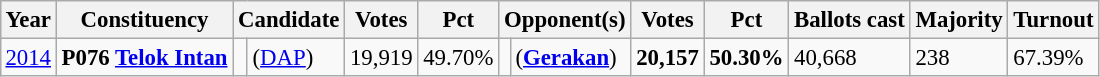<table class="wikitable" style="margin:0.5em ; font-size:95%">
<tr>
<th>Year</th>
<th>Constituency</th>
<th colspan=2>Candidate</th>
<th>Votes</th>
<th>Pct</th>
<th colspan=2>Opponent(s)</th>
<th>Votes</th>
<th>Pct</th>
<th>Ballots cast</th>
<th>Majority</th>
<th>Turnout</th>
</tr>
<tr>
<td><a href='#'>2014</a></td>
<td><strong>P076 <a href='#'>Telok Intan</a></strong></td>
<td></td>
<td> (<a href='#'>DAP</a>)</td>
<td align="right">19,919</td>
<td>49.70%</td>
<td></td>
<td> (<a href='#'><strong>Gerakan</strong></a>)</td>
<td align="right"><strong>20,157</strong></td>
<td><strong>50.30%</strong></td>
<td>40,668</td>
<td>238</td>
<td>67.39%</td>
</tr>
</table>
